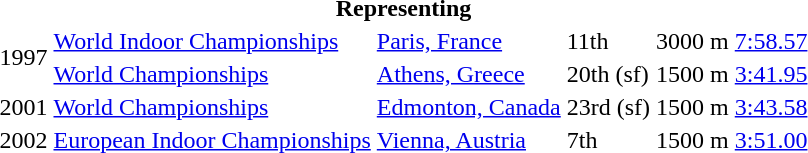<table>
<tr>
<th colspan="6">Representing </th>
</tr>
<tr>
<td rowspan=2>1997</td>
<td><a href='#'>World Indoor Championships</a></td>
<td><a href='#'>Paris, France</a></td>
<td>11th</td>
<td>3000 m</td>
<td><a href='#'>7:58.57</a></td>
</tr>
<tr>
<td><a href='#'>World Championships</a></td>
<td><a href='#'>Athens, Greece</a></td>
<td>20th (sf)</td>
<td>1500 m</td>
<td><a href='#'>3:41.95</a></td>
</tr>
<tr>
<td>2001</td>
<td><a href='#'>World Championships</a></td>
<td><a href='#'>Edmonton, Canada</a></td>
<td>23rd (sf)</td>
<td>1500 m</td>
<td><a href='#'>3:43.58</a></td>
</tr>
<tr>
<td>2002</td>
<td><a href='#'>European Indoor Championships</a></td>
<td><a href='#'>Vienna, Austria</a></td>
<td>7th</td>
<td>1500 m</td>
<td><a href='#'>3:51.00</a></td>
</tr>
</table>
